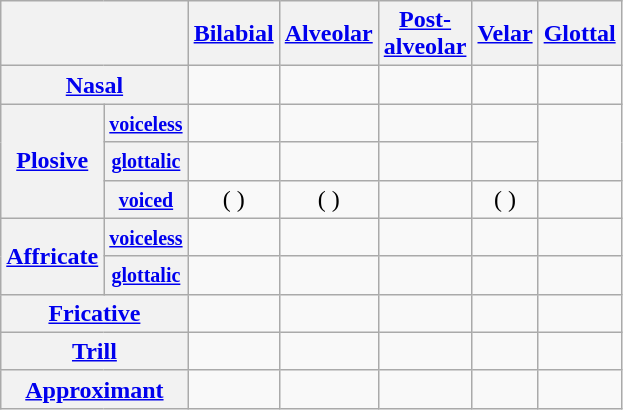<table class="wikitable" style="text-align:center">
<tr>
<th colspan="2"></th>
<th><a href='#'>Bilabial</a></th>
<th><a href='#'>Alveolar</a></th>
<th><a href='#'>Post-<br>alveolar</a></th>
<th><a href='#'>Velar</a></th>
<th><a href='#'>Glottal</a></th>
</tr>
<tr>
<th colspan="2"><a href='#'>Nasal</a></th>
<td> </td>
<td> </td>
<td></td>
<td></td>
<td></td>
</tr>
<tr>
<th rowspan="3"><a href='#'>Plosive</a></th>
<th><small><a href='#'>voiceless</a></small></th>
<td> </td>
<td> </td>
<td></td>
<td> </td>
<td rowspan="2"> </td>
</tr>
<tr>
<th><small><a href='#'>glottalic</a></small></th>
<td> </td>
<td> </td>
<td></td>
<td> </td>
</tr>
<tr>
<th><small><a href='#'>voiced</a></small></th>
<td>( )</td>
<td>( )</td>
<td></td>
<td>( )</td>
<td></td>
</tr>
<tr>
<th rowspan="2"><a href='#'>Affricate</a></th>
<th><a href='#'><small>voiceless</small></a></th>
<td></td>
<td> </td>
<td> </td>
<td></td>
<td></td>
</tr>
<tr>
<th><small><a href='#'>glottalic</a></small></th>
<td></td>
<td> </td>
<td> </td>
<td></td>
<td></td>
</tr>
<tr>
<th colspan="2"><a href='#'>Fricative</a></th>
<td></td>
<td> </td>
<td> </td>
<td> </td>
<td> </td>
</tr>
<tr>
<th colspan="2"><a href='#'>Trill</a></th>
<td></td>
<td> </td>
<td></td>
<td></td>
<td></td>
</tr>
<tr>
<th colspan="2"><a href='#'>Approximant</a></th>
<td></td>
<td> </td>
<td> </td>
<td> </td>
<td></td>
</tr>
</table>
